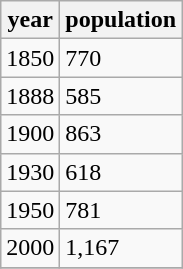<table class="wikitable">
<tr>
<th>year</th>
<th>population</th>
</tr>
<tr>
<td>1850</td>
<td>770</td>
</tr>
<tr>
<td>1888</td>
<td>585</td>
</tr>
<tr>
<td>1900</td>
<td>863</td>
</tr>
<tr>
<td>1930</td>
<td>618</td>
</tr>
<tr>
<td>1950</td>
<td>781</td>
</tr>
<tr>
<td>2000</td>
<td>1,167</td>
</tr>
<tr>
</tr>
</table>
